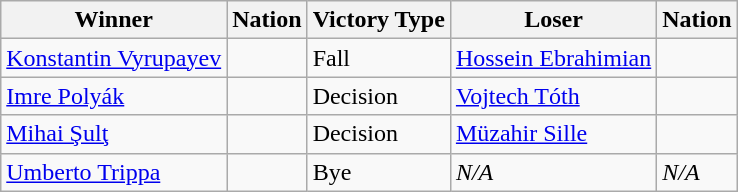<table class="wikitable sortable" style="text-align:left;">
<tr>
<th>Winner</th>
<th>Nation</th>
<th>Victory Type</th>
<th>Loser</th>
<th>Nation</th>
</tr>
<tr>
<td><a href='#'>Konstantin Vyrupayev</a></td>
<td></td>
<td>Fall</td>
<td><a href='#'>Hossein Ebrahimian</a></td>
<td></td>
</tr>
<tr>
<td><a href='#'>Imre Polyák</a></td>
<td></td>
<td>Decision</td>
<td><a href='#'>Vojtech Tóth</a></td>
<td></td>
</tr>
<tr>
<td><a href='#'>Mihai Şulţ</a></td>
<td></td>
<td>Decision</td>
<td><a href='#'>Müzahir Sille</a></td>
<td></td>
</tr>
<tr>
<td><a href='#'>Umberto Trippa</a></td>
<td></td>
<td>Bye</td>
<td><em>N/A</em></td>
<td><em>N/A</em></td>
</tr>
</table>
